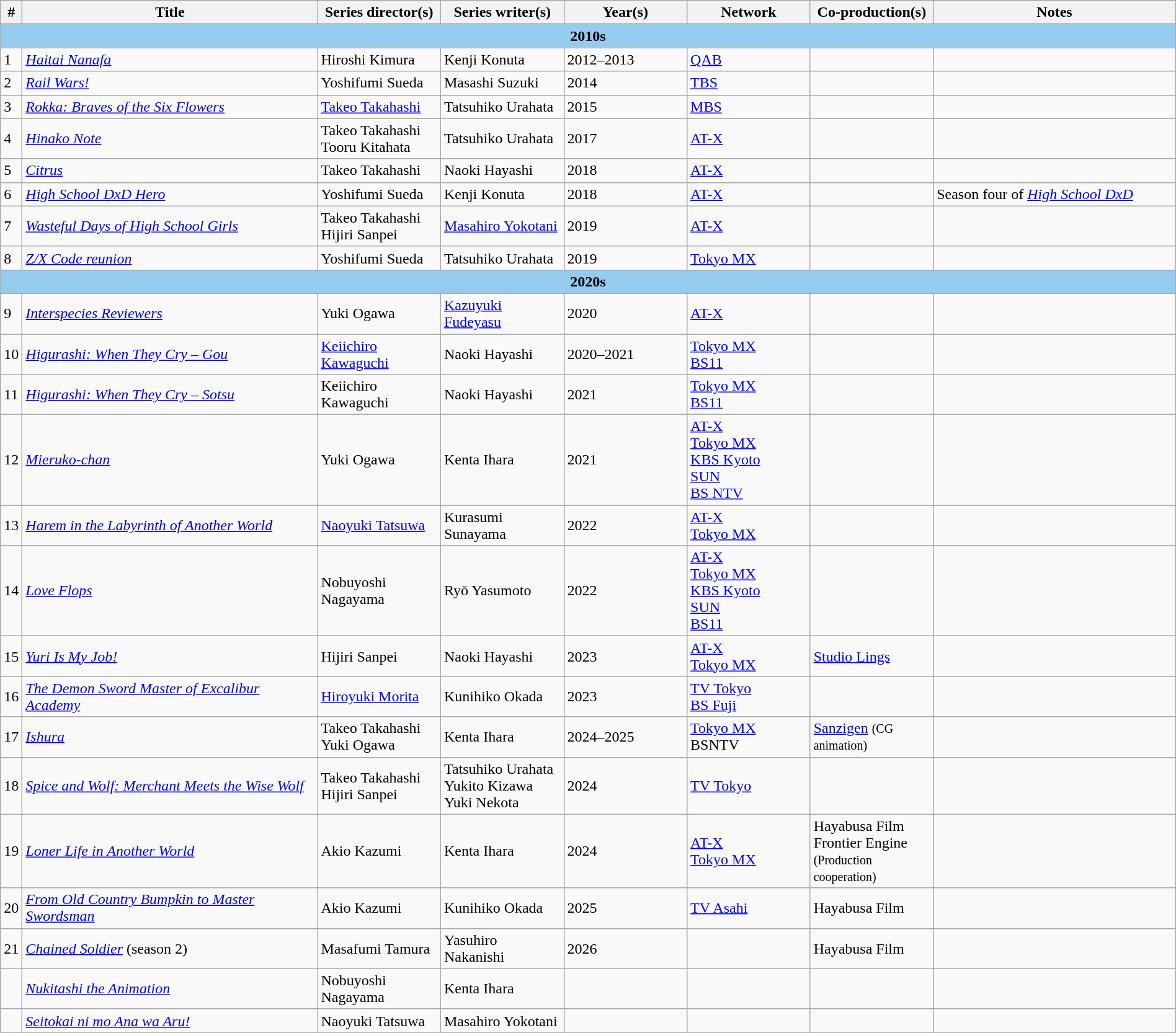<table class="wikitable sortable" style="width:100%;">
<tr>
<th width = 10px>#</th>
<th width = 310px>Title</th>
<th width = 125px>Series director(s)</th>
<th width = 125px>Series writer(s)</th>
<th width = 125px>Year(s)</th>
<th width = 125px>Network</th>
<th width = 125px>Co-production(s)</th>
<th>Notes</th>
</tr>
<tr>
<th colspan="8" style="background:#95CBEF;">2010s</th>
</tr>
<tr>
<td>1</td>
<td><em><a href='#'>Haitai Nanafa</a></em></td>
<td>Hiroshi Kimura</td>
<td>Kenji Konuta</td>
<td>2012–2013</td>
<td><a href='#'>QAB</a></td>
<td></td>
<td></td>
</tr>
<tr>
<td>2</td>
<td><em><a href='#'>Rail Wars!</a></em></td>
<td>Yoshifumi Sueda</td>
<td>Masashi Suzuki</td>
<td>2014</td>
<td><a href='#'>TBS</a></td>
<td></td>
<td></td>
</tr>
<tr>
<td>3</td>
<td><em><a href='#'>Rokka: Braves of the Six Flowers</a></em></td>
<td><a href='#'>Takeo Takahashi</a></td>
<td>Tatsuhiko Urahata</td>
<td>2015</td>
<td><a href='#'>MBS</a></td>
<td></td>
<td></td>
</tr>
<tr>
<td>4</td>
<td><em><a href='#'>Hinako Note</a></em></td>
<td>Takeo Takahashi<br>Tooru Kitahata</td>
<td>Tatsuhiko Urahata</td>
<td>2017</td>
<td><a href='#'>AT-X</a></td>
<td></td>
<td></td>
</tr>
<tr>
<td>5</td>
<td><em><a href='#'>Citrus</a></em></td>
<td>Takeo Takahashi</td>
<td>Naoki Hayashi</td>
<td>2018</td>
<td><a href='#'>AT-X</a></td>
<td></td>
<td></td>
</tr>
<tr>
<td>6</td>
<td><em><a href='#'>High School DxD Hero</a></em></td>
<td>Yoshifumi Sueda</td>
<td>Kenji Konuta</td>
<td>2018</td>
<td><a href='#'>AT-X</a></td>
<td></td>
<td>Season four of <em><a href='#'>High School DxD</a></em></td>
</tr>
<tr>
<td>7</td>
<td><em><a href='#'>Wasteful Days of High School Girls</a></em></td>
<td>Takeo Takahashi<br>Hijiri Sanpei</td>
<td><a href='#'>Masahiro Yokotani</a></td>
<td>2019</td>
<td><a href='#'>AT-X</a></td>
<td></td>
<td></td>
</tr>
<tr>
<td>8</td>
<td><em><a href='#'>Z/X Code reunion</a></em></td>
<td>Yoshifumi Sueda</td>
<td>Tatsuhiko Urahata</td>
<td>2019</td>
<td><a href='#'>Tokyo MX</a></td>
<td></td>
<td></td>
</tr>
<tr>
<th colspan="8" style="background:#95CBEF;">2020s</th>
</tr>
<tr>
<td>9</td>
<td><em><a href='#'>Interspecies Reviewers</a></em></td>
<td>Yuki Ogawa</td>
<td><a href='#'>Kazuyuki Fudeyasu</a></td>
<td>2020</td>
<td><a href='#'>AT-X</a></td>
<td></td>
<td></td>
</tr>
<tr>
<td>10</td>
<td><em><a href='#'>Higurashi: When They Cry – Gou</a></em></td>
<td><a href='#'>Keiichiro Kawaguchi</a></td>
<td>Naoki Hayashi</td>
<td>2020–2021</td>
<td><a href='#'>Tokyo MX</a><br><a href='#'>BS11</a></td>
<td></td>
<td></td>
</tr>
<tr>
<td>11</td>
<td><em><a href='#'>Higurashi: When They Cry – Sotsu</a></em></td>
<td>Keiichiro Kawaguchi</td>
<td>Naoki Hayashi</td>
<td>2021</td>
<td><a href='#'>Tokyo MX</a><br><a href='#'>BS11</a></td>
<td></td>
<td></td>
</tr>
<tr>
<td>12</td>
<td><em><a href='#'>Mieruko-chan</a></em></td>
<td>Yuki Ogawa</td>
<td>Kenta Ihara</td>
<td>2021</td>
<td><a href='#'>AT-X</a><br><a href='#'>Tokyo MX</a><br><a href='#'>KBS Kyoto</a><br><a href='#'>SUN</a><br><a href='#'>BS NTV</a></td>
<td></td>
<td></td>
</tr>
<tr>
<td>13</td>
<td><em><a href='#'>Harem in the Labyrinth of Another World</a></em></td>
<td><a href='#'>Naoyuki Tatsuwa</a></td>
<td>Kurasumi Sunayama</td>
<td>2022</td>
<td><a href='#'>AT-X</a><br><a href='#'>Tokyo MX</a></td>
<td></td>
<td></td>
</tr>
<tr>
<td>14</td>
<td><em><a href='#'>Love Flops</a></em></td>
<td>Nobuyoshi Nagayama</td>
<td>Ryō Yasumoto</td>
<td>2022</td>
<td><a href='#'>AT-X</a><br><a href='#'>Tokyo MX</a><br><a href='#'>KBS Kyoto</a><br><a href='#'>SUN</a><br><a href='#'>BS11</a></td>
<td></td>
<td></td>
</tr>
<tr>
<td>15</td>
<td><em><a href='#'>Yuri Is My Job!</a></em></td>
<td>Hijiri Sanpei</td>
<td>Naoki Hayashi</td>
<td>2023</td>
<td><a href='#'>AT-X</a><br><a href='#'>Tokyo MX</a></td>
<td><a href='#'>Studio Lings</a></td>
<td></td>
</tr>
<tr>
<td>16</td>
<td><em><a href='#'>The Demon Sword Master of Excalibur Academy</a></em></td>
<td><a href='#'>Hiroyuki Morita</a></td>
<td>Kunihiko Okada</td>
<td>2023</td>
<td><a href='#'>TV Tokyo</a><br><a href='#'>BS Fuji</a></td>
<td></td>
<td></td>
</tr>
<tr>
<td>17</td>
<td><em><a href='#'>Ishura</a></em></td>
<td>Takeo Takahashi<br>Yuki Ogawa</td>
<td>Kenta Ihara</td>
<td>2024–2025</td>
<td><a href='#'>Tokyo MX</a><br>BSNTV</td>
<td><a href='#'>Sanzigen</a> <small>(CG animation)</small></td>
<td></td>
</tr>
<tr>
<td>18</td>
<td><em><a href='#'>Spice and Wolf: Merchant Meets the Wise Wolf</a></em></td>
<td>Takeo Takahashi<br>Hijiri Sanpei</td>
<td>Tatsuhiko Urahata<br>Yukito Kizawa<br>Yuki Nekota</td>
<td>2024</td>
<td><a href='#'>TV Tokyo</a></td>
<td></td>
<td></td>
</tr>
<tr>
<td>19</td>
<td><em><a href='#'>Loner Life in Another World</a></em></td>
<td>Akio Kazumi</td>
<td>Kenta Ihara</td>
<td>2024</td>
<td><a href='#'>AT-X</a><br><a href='#'>Tokyo MX</a></td>
<td>Hayabusa Film<br>Frontier Engine <small>(Production cooperation)</small></td>
<td></td>
</tr>
<tr>
<td>20</td>
<td><em><a href='#'>From Old Country Bumpkin to Master Swordsman</a></em></td>
<td>Akio Kazumi</td>
<td>Kunihiko Okada</td>
<td>2025</td>
<td><a href='#'>TV Asahi</a></td>
<td>Hayabusa Film</td>
<td></td>
</tr>
<tr>
<td>21</td>
<td><em><a href='#'>Chained Soldier</a></em> (season 2)</td>
<td>Masafumi Tamura</td>
<td>Yasuhiro Nakanishi</td>
<td>2026</td>
<td></td>
<td>Hayabusa Film</td>
<td></td>
</tr>
<tr>
<td></td>
<td><em><a href='#'>Nukitashi the Animation</a></em></td>
<td>Nobuyoshi Nagayama</td>
<td>Kenta Ihara</td>
<td></td>
<td></td>
<td></td>
<td></td>
</tr>
<tr>
<td></td>
<td><em><a href='#'>Seitokai ni mo Ana wa Aru!</a></em></td>
<td>Naoyuki Tatsuwa</td>
<td>Masahiro Yokotani</td>
<td></td>
<td></td>
<td></td>
<td></td>
</tr>
</table>
